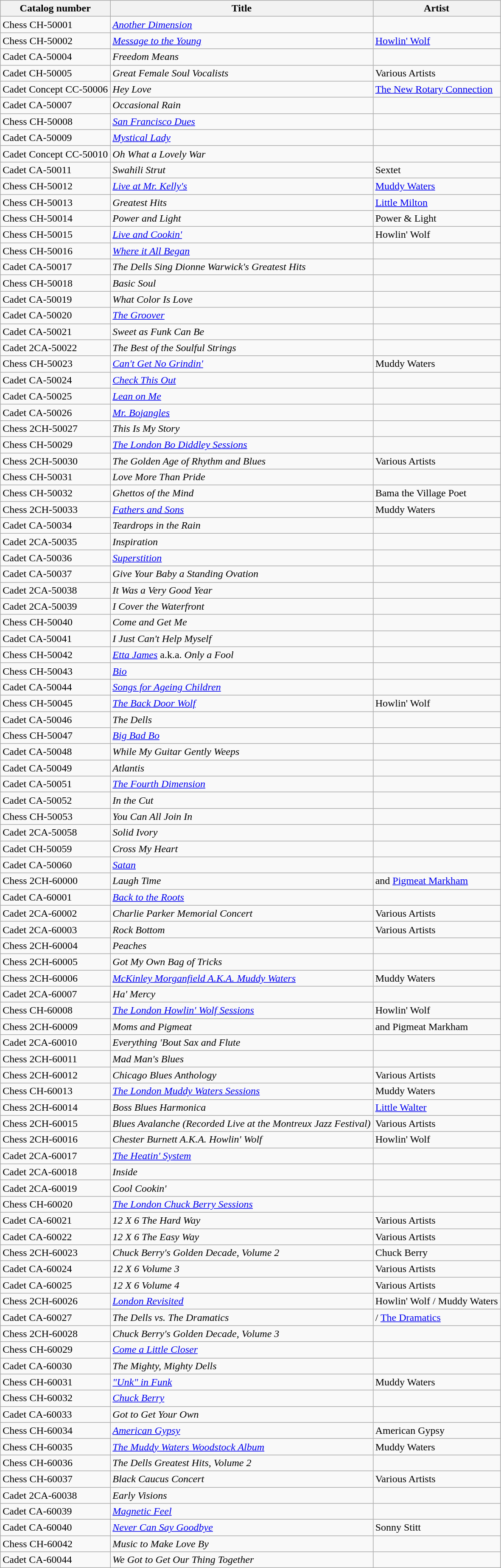<table align="center" | class="wikitable sortable" | bgcolor="#CCCCCC">
<tr>
<th>Catalog number</th>
<th>Title</th>
<th>Artist</th>
</tr>
<tr>
<td>Chess CH-50001</td>
<td><em><a href='#'>Another Dimension</a></em></td>
<td></td>
</tr>
<tr>
<td>Chess CH-50002</td>
<td><em><a href='#'>Message to the Young</a></em></td>
<td><a href='#'>Howlin' Wolf</a></td>
</tr>
<tr>
<td>Cadet CA-50004</td>
<td><em>Freedom Means</em></td>
<td></td>
</tr>
<tr>
<td>Cadet CH-50005</td>
<td><em>Great Female Soul Vocalists</em></td>
<td>Various Artists</td>
</tr>
<tr>
<td>Cadet Concept CC-50006</td>
<td><em>Hey Love</em></td>
<td><a href='#'>The New Rotary Connection</a></td>
</tr>
<tr>
<td>Cadet CA-50007</td>
<td><em>Occasional Rain</em></td>
<td></td>
</tr>
<tr>
<td>Chess CH-50008</td>
<td><em><a href='#'>San Francisco Dues</a></em></td>
<td></td>
</tr>
<tr>
<td>Cadet CA-50009</td>
<td><em><a href='#'>Mystical Lady</a></em></td>
<td></td>
</tr>
<tr>
<td>Cadet Concept CC-50010</td>
<td><em>Oh What a Lovely War</em></td>
<td></td>
</tr>
<tr>
<td>Cadet CA-50011</td>
<td><em>Swahili Strut</em></td>
<td> Sextet</td>
</tr>
<tr>
<td>Chess CH-50012</td>
<td><em><a href='#'>Live at Mr. Kelly's</a></em></td>
<td><a href='#'>Muddy Waters</a></td>
</tr>
<tr>
<td>Chess CH-50013</td>
<td><em>Greatest Hits</em></td>
<td><a href='#'>Little Milton</a></td>
</tr>
<tr>
<td>Chess CH-50014</td>
<td><em>Power and Light</em></td>
<td>Power & Light</td>
</tr>
<tr>
<td>Chess CH-50015</td>
<td><em><a href='#'>Live and Cookin'</a></em></td>
<td>Howlin' Wolf</td>
</tr>
<tr>
<td>Chess CH-50016</td>
<td><em><a href='#'>Where it All Began</a></em></td>
<td></td>
</tr>
<tr>
<td>Cadet CA-50017</td>
<td><em>The Dells Sing Dionne Warwick's Greatest Hits</em></td>
<td></td>
</tr>
<tr>
<td>Chess CH-50018</td>
<td><em>Basic Soul</em></td>
<td></td>
</tr>
<tr>
<td>Cadet CA-50019</td>
<td><em>What Color Is Love</em></td>
<td></td>
</tr>
<tr>
<td>Cadet CA-50020</td>
<td><em><a href='#'>The Groover</a></em></td>
<td></td>
</tr>
<tr>
<td>Cadet CA-50021</td>
<td><em>Sweet as Funk Can Be</em></td>
<td></td>
</tr>
<tr>
<td>Cadet 2CA-50022</td>
<td><em>The Best of the Soulful Strings</em></td>
<td></td>
</tr>
<tr>
<td>Chess CH-50023</td>
<td><em><a href='#'>Can't Get No Grindin'</a></em></td>
<td>Muddy Waters</td>
</tr>
<tr>
<td>Cadet CA-50024</td>
<td><em><a href='#'>Check This Out</a></em></td>
<td></td>
</tr>
<tr>
<td>Cadet CA-50025</td>
<td><em><a href='#'>Lean on Me</a></em></td>
<td></td>
</tr>
<tr>
<td>Cadet CA-50026</td>
<td><em><a href='#'>Mr. Bojangles</a></em></td>
<td></td>
</tr>
<tr>
<td>Chess 2CH-50027</td>
<td><em>This Is My Story</em></td>
<td></td>
</tr>
<tr>
<td>Chess CH-50029</td>
<td><em><a href='#'>The London Bo Diddley Sessions</a></em></td>
<td></td>
</tr>
<tr>
<td>Chess 2CH-50030</td>
<td><em>The Golden Age of Rhythm and Blues</em></td>
<td>Various Artists</td>
</tr>
<tr>
<td>Chess CH-50031</td>
<td><em>Love More Than Pride</em></td>
<td></td>
</tr>
<tr>
<td>Chess CH-50032</td>
<td><em>Ghettos of the Mind</em></td>
<td>Bama the Village Poet</td>
</tr>
<tr>
<td>Chess 2CH-50033</td>
<td><em><a href='#'>Fathers and Sons</a></em></td>
<td>Muddy Waters</td>
</tr>
<tr>
<td>Cadet CA-50034</td>
<td><em>Teardrops in the Rain</em></td>
<td></td>
</tr>
<tr>
<td>Cadet 2CA-50035</td>
<td><em>Inspiration</em></td>
<td></td>
</tr>
<tr>
<td>Cadet CA-50036</td>
<td><em><a href='#'>Superstition</a></em></td>
<td></td>
</tr>
<tr>
<td>Cadet CA-50037</td>
<td><em>Give Your Baby a Standing Ovation</em></td>
<td></td>
</tr>
<tr>
<td>Cadet 2CA-50038</td>
<td><em>It Was a Very Good Year</em></td>
<td></td>
</tr>
<tr>
<td>Cadet 2CA-50039</td>
<td><em>I Cover the Waterfront</em></td>
<td></td>
</tr>
<tr>
<td>Chess CH-50040</td>
<td><em>Come and Get Me</em></td>
<td></td>
</tr>
<tr>
<td>Cadet CA-50041</td>
<td><em>I Just Can't Help Myself</em></td>
<td></td>
</tr>
<tr>
<td>Chess CH-50042</td>
<td><em><a href='#'>Etta James</a></em> a.k.a. <em>Only a Fool</em></td>
<td></td>
</tr>
<tr>
<td>Chess CH-50043</td>
<td><em><a href='#'>Bio</a></em></td>
<td></td>
</tr>
<tr>
<td>Cadet CA-50044</td>
<td><em><a href='#'>Songs for Ageing Children</a></em></td>
<td></td>
</tr>
<tr>
<td>Chess CH-50045</td>
<td><em><a href='#'>The Back Door Wolf</a></em></td>
<td>Howlin' Wolf</td>
</tr>
<tr>
<td>Cadet CA-50046</td>
<td><em>The Dells</em></td>
<td></td>
</tr>
<tr>
<td>Chess CH-50047</td>
<td><em><a href='#'>Big Bad Bo</a></em></td>
<td></td>
</tr>
<tr>
<td>Cadet CA-50048</td>
<td><em>While My Guitar Gently Weeps</em></td>
<td></td>
</tr>
<tr>
<td>Cadet CA-50049</td>
<td><em>Atlantis</em></td>
<td></td>
</tr>
<tr>
<td>Cadet CA-50051</td>
<td><em><a href='#'>The Fourth Dimension</a></em></td>
<td></td>
</tr>
<tr>
<td>Cadet CA-50052</td>
<td><em>In the Cut</em></td>
<td></td>
</tr>
<tr>
<td>Chess CH-50053</td>
<td><em>You Can All Join In</em></td>
<td></td>
</tr>
<tr>
<td>Cadet 2CA-50058</td>
<td><em>Solid Ivory</em></td>
<td></td>
</tr>
<tr>
<td>Cadet CH-50059</td>
<td><em>Cross My Heart</em></td>
<td></td>
</tr>
<tr>
<td>Cadet CA-50060</td>
<td><em><a href='#'>Satan</a></em></td>
<td></td>
</tr>
<tr>
<td>Chess 2CH-60000</td>
<td><em>Laugh Time</em></td>
<td> and <a href='#'>Pigmeat Markham</a></td>
</tr>
<tr>
<td>Cadet CA-60001</td>
<td><em><a href='#'>Back to the Roots</a></em></td>
<td></td>
</tr>
<tr>
<td>Cadet 2CA-60002</td>
<td><em>Charlie Parker Memorial Concert</em></td>
<td>Various Artists</td>
</tr>
<tr>
<td>Cadet 2CA-60003</td>
<td><em>Rock Bottom</em></td>
<td>Various Artists</td>
</tr>
<tr>
<td>Chess 2CH-60004</td>
<td><em>Peaches</em></td>
<td></td>
</tr>
<tr>
<td>Chess 2CH-60005</td>
<td><em>Got My Own Bag of Tricks</em></td>
<td></td>
</tr>
<tr>
<td>Chess 2CH-60006</td>
<td><em><a href='#'>McKinley Morganfield A.K.A. Muddy Waters</a></em></td>
<td>Muddy Waters</td>
</tr>
<tr>
<td>Cadet 2CA-60007</td>
<td><em>Ha' Mercy</em></td>
<td></td>
</tr>
<tr>
<td>Chess CH-60008</td>
<td><em><a href='#'>The London Howlin' Wolf Sessions</a></em></td>
<td>Howlin' Wolf</td>
</tr>
<tr>
<td>Chess 2CH-60009</td>
<td><em>Moms and Pigmeat</em></td>
<td> and Pigmeat Markham</td>
</tr>
<tr>
<td>Cadet 2CA-60010</td>
<td><em>Everything 'Bout Sax and Flute</em></td>
<td></td>
</tr>
<tr>
<td>Chess 2CH-60011</td>
<td><em>Mad Man's Blues</em></td>
<td></td>
</tr>
<tr>
<td>Chess 2CH-60012</td>
<td><em>Chicago Blues Anthology</em></td>
<td>Various Artists</td>
</tr>
<tr>
<td>Chess CH-60013</td>
<td><em><a href='#'>The London Muddy Waters Sessions</a></em></td>
<td>Muddy Waters</td>
</tr>
<tr>
<td>Chess 2CH-60014</td>
<td><em>Boss Blues Harmonica</em></td>
<td><a href='#'>Little Walter</a></td>
</tr>
<tr>
<td>Chess 2CH-60015</td>
<td><em>Blues Avalanche (Recorded Live at the Montreux Jazz Festival)</em></td>
<td>Various Artists</td>
</tr>
<tr>
<td>Chess 2CH-60016</td>
<td><em>Chester Burnett A.K.A. Howlin' Wolf</em></td>
<td>Howlin' Wolf</td>
</tr>
<tr>
<td>Cadet 2CA-60017</td>
<td><em><a href='#'>The Heatin' System</a></em></td>
<td></td>
</tr>
<tr>
<td>Cadet 2CA-60018</td>
<td><em>Inside</em></td>
<td></td>
</tr>
<tr>
<td>Cadet 2CA-60019</td>
<td><em>Cool Cookin' </em></td>
<td></td>
</tr>
<tr>
<td>Chess CH-60020</td>
<td><em><a href='#'>The London Chuck Berry Sessions</a></em></td>
<td></td>
</tr>
<tr>
<td>Cadet CA-60021</td>
<td><em>12 X 6 The Hard Way</em></td>
<td>Various Artists</td>
</tr>
<tr>
<td>Cadet CA-60022</td>
<td><em>12 X 6 The Easy Way</em></td>
<td>Various Artists</td>
</tr>
<tr>
<td>Chess 2CH-60023</td>
<td><em>Chuck Berry's Golden Decade, Volume 2</em></td>
<td {{sortname>Chuck Berry</td>
</tr>
<tr>
<td>Cadet CA-60024</td>
<td><em>12 X 6 Volume 3</em></td>
<td>Various Artists</td>
</tr>
<tr>
<td>Cadet CA-60025</td>
<td><em>12 X 6 Volume 4</em></td>
<td>Various Artists</td>
</tr>
<tr>
<td>Chess 2CH-60026</td>
<td><em><a href='#'>London Revisited</a></em></td>
<td>Howlin' Wolf / Muddy Waters</td>
</tr>
<tr>
<td>Cadet CA-60027</td>
<td><em>The Dells vs. The Dramatics</em></td>
<td> / <a href='#'>The Dramatics</a></td>
</tr>
<tr>
<td>Chess 2CH-60028</td>
<td><em>Chuck Berry's Golden Decade, Volume 3</em></td>
<td></td>
</tr>
<tr>
<td>Chess CH-60029</td>
<td><em><a href='#'>Come a Little Closer</a></em></td>
<td></td>
</tr>
<tr>
<td>Cadet CA-60030</td>
<td><em>The Mighty, Mighty Dells</em></td>
<td></td>
</tr>
<tr>
<td>Chess CH-60031</td>
<td><em><a href='#'>"Unk" in Funk</a></em></td>
<td>Muddy Waters</td>
</tr>
<tr>
<td>Chess CH-60032</td>
<td><em><a href='#'>Chuck Berry</a></em></td>
<td></td>
</tr>
<tr>
<td>Cadet CA-60033</td>
<td><em>Got to Get Your Own</em></td>
<td></td>
</tr>
<tr>
<td>Chess CH-60034</td>
<td><em><a href='#'>American Gypsy</a></em></td>
<td>American Gypsy</td>
</tr>
<tr>
<td>Chess CH-60035</td>
<td><em><a href='#'>The Muddy Waters Woodstock Album</a></em></td>
<td>Muddy Waters</td>
</tr>
<tr>
<td>Chess CH-60036</td>
<td><em>The Dells Greatest Hits, Volume 2</em></td>
<td></td>
</tr>
<tr>
<td>Chess CH-60037</td>
<td><em>Black Caucus Concert</em></td>
<td>Various Artists</td>
</tr>
<tr>
<td>Cadet 2CA-60038</td>
<td><em>Early Visions</em></td>
<td></td>
</tr>
<tr>
<td>Cadet CA-60039</td>
<td><em><a href='#'>Magnetic Feel</a></em></td>
<td></td>
</tr>
<tr>
<td>Cadet CA-60040</td>
<td><em><a href='#'>Never Can Say Goodbye</a></em></td>
<td {{sortname>Sonny Stitt</td>
</tr>
<tr>
<td>Chess CH-60042</td>
<td><em>Music to Make Love By</em></td>
<td></td>
</tr>
<tr>
<td>Cadet CA-60044</td>
<td><em>We Got to Get Our Thing Together</em></td>
<td></td>
</tr>
</table>
